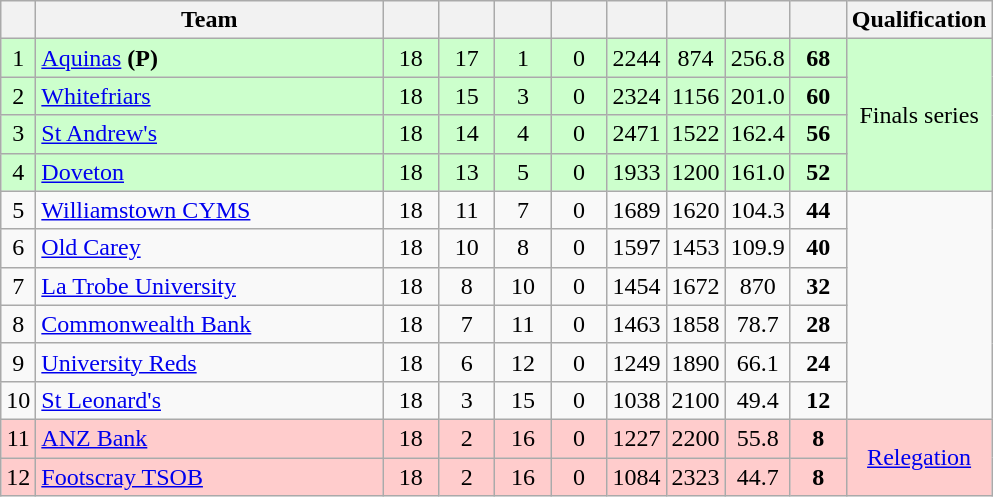<table class="wikitable" style="text-align:center; margin-bottom:0">
<tr>
<th style="width:10px"></th>
<th style="width:35%;">Team</th>
<th style="width:30px;"></th>
<th style="width:30px;"></th>
<th style="width:30px;"></th>
<th style="width:30px;"></th>
<th style="width:30px;"></th>
<th style="width:30px;"></th>
<th style="width:30px;"></th>
<th style="width:30px;"></th>
<th>Qualification</th>
</tr>
<tr style="background:#ccffcc;">
<td>1</td>
<td style="text-align:left;"><a href='#'>Aquinas</a> <strong>(P)</strong></td>
<td>18</td>
<td>17</td>
<td>1</td>
<td>0</td>
<td>2244</td>
<td>874</td>
<td>256.8</td>
<td><strong>68</strong></td>
<td rowspan=4>Finals series</td>
</tr>
<tr style="background:#ccffcc;">
<td>2</td>
<td style="text-align:left;"><a href='#'>Whitefriars</a></td>
<td>18</td>
<td>15</td>
<td>3</td>
<td>0</td>
<td>2324</td>
<td>1156</td>
<td>201.0</td>
<td><strong>60</strong></td>
</tr>
<tr style="background:#ccffcc;">
<td>3</td>
<td style="text-align:left;"><a href='#'>St Andrew's</a></td>
<td>18</td>
<td>14</td>
<td>4</td>
<td>0</td>
<td>2471</td>
<td>1522</td>
<td>162.4</td>
<td><strong>56</strong></td>
</tr>
<tr style="background:#ccffcc;">
<td>4</td>
<td style="text-align:left;"><a href='#'>Doveton</a></td>
<td>18</td>
<td>13</td>
<td>5</td>
<td>0</td>
<td>1933</td>
<td>1200</td>
<td>161.0</td>
<td><strong>52</strong></td>
</tr>
<tr>
<td>5</td>
<td style="text-align:left;"><a href='#'>Williamstown CYMS</a></td>
<td>18</td>
<td>11</td>
<td>7</td>
<td>0</td>
<td>1689</td>
<td>1620</td>
<td>104.3</td>
<td><strong>44</strong></td>
</tr>
<tr>
<td>6</td>
<td style="text-align:left;"><a href='#'>Old Carey</a></td>
<td>18</td>
<td>10</td>
<td>8</td>
<td>0</td>
<td>1597</td>
<td>1453</td>
<td>109.9</td>
<td><strong>40</strong></td>
</tr>
<tr>
<td>7</td>
<td style="text-align:left;"><a href='#'>La Trobe University</a></td>
<td>18</td>
<td>8</td>
<td>10</td>
<td>0</td>
<td>1454</td>
<td>1672</td>
<td>870</td>
<td><strong>32</strong></td>
</tr>
<tr>
<td>8</td>
<td style="text-align:left;"><a href='#'>Commonwealth Bank</a></td>
<td>18</td>
<td>7</td>
<td>11</td>
<td>0</td>
<td>1463</td>
<td>1858</td>
<td>78.7</td>
<td><strong>28</strong></td>
</tr>
<tr>
<td>9</td>
<td style="text-align:left;"><a href='#'>University Reds</a></td>
<td>18</td>
<td>6</td>
<td>12</td>
<td>0</td>
<td>1249</td>
<td>1890</td>
<td>66.1</td>
<td><strong>24</strong></td>
</tr>
<tr>
<td>10</td>
<td style="text-align:left;"><a href='#'>St Leonard's</a></td>
<td>18</td>
<td>3</td>
<td>15</td>
<td>0</td>
<td>1038</td>
<td>2100</td>
<td>49.4</td>
<td><strong>12</strong></td>
</tr>
<tr style="background:#FFCCCC;">
<td>11</td>
<td style="text-align:left;"><a href='#'>ANZ Bank</a></td>
<td>18</td>
<td>2</td>
<td>16</td>
<td>0</td>
<td>1227</td>
<td>2200</td>
<td>55.8</td>
<td><strong>8</strong></td>
<td rowspan=2><a href='#'>Relegation</a></td>
</tr>
<tr style="background:#FFCCCC;">
<td>12</td>
<td style="text-align:left;"><a href='#'>Footscray TSOB</a></td>
<td>18</td>
<td>2</td>
<td>16</td>
<td>0</td>
<td>1084</td>
<td>2323</td>
<td>44.7</td>
<td><strong>8</strong></td>
</tr>
</table>
